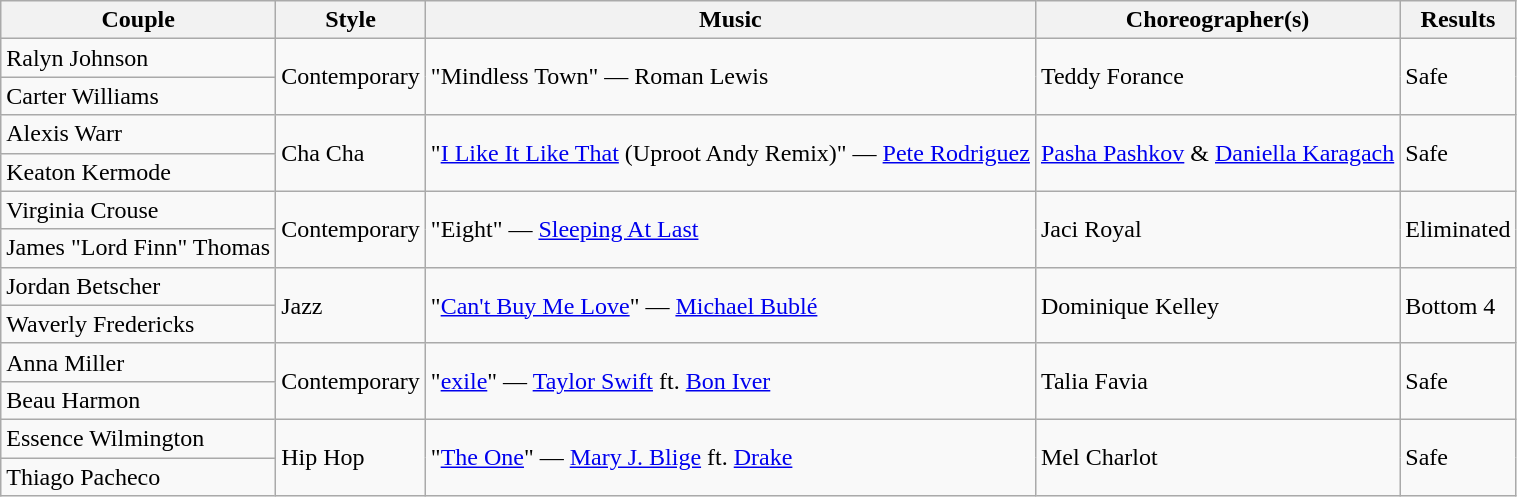<table class="wikitable">
<tr>
<th>Couple</th>
<th>Style</th>
<th>Music</th>
<th>Choreographer(s)</th>
<th>Results</th>
</tr>
<tr>
<td>Ralyn Johnson</td>
<td rowspan="2">Contemporary</td>
<td rowspan="2">"Mindless Town" — Roman Lewis</td>
<td rowspan="2">Teddy Forance</td>
<td rowspan="2">Safe</td>
</tr>
<tr>
<td>Carter Williams</td>
</tr>
<tr>
<td>Alexis Warr</td>
<td rowspan="2">Cha Cha</td>
<td rowspan="2">"<a href='#'>I Like It Like That</a> (Uproot Andy Remix)" — <a href='#'>Pete Rodriguez</a></td>
<td rowspan="2"><a href='#'>Pasha Pashkov</a> & <a href='#'>Daniella Karagach</a></td>
<td rowspan="2">Safe</td>
</tr>
<tr>
<td>Keaton Kermode</td>
</tr>
<tr>
<td>Virginia Crouse</td>
<td rowspan="2">Contemporary</td>
<td rowspan="2">"Eight" — <a href='#'>Sleeping At Last</a></td>
<td rowspan="2">Jaci Royal</td>
<td rowspan="2">Eliminated</td>
</tr>
<tr>
<td>James "Lord Finn" Thomas</td>
</tr>
<tr>
<td>Jordan Betscher</td>
<td rowspan="2">Jazz</td>
<td rowspan="2">"<a href='#'>Can't Buy Me Love</a>" — <a href='#'>Michael Bublé</a></td>
<td rowspan="2">Dominique Kelley</td>
<td rowspan="2">Bottom 4</td>
</tr>
<tr>
<td>Waverly Fredericks</td>
</tr>
<tr>
<td>Anna Miller</td>
<td rowspan="2">Contemporary</td>
<td rowspan="2">"<a href='#'>exile</a>" — <a href='#'>Taylor Swift</a> ft. <a href='#'>Bon Iver</a></td>
<td rowspan="2">Talia Favia</td>
<td rowspan="2">Safe</td>
</tr>
<tr>
<td>Beau Harmon</td>
</tr>
<tr>
<td>Essence Wilmington</td>
<td rowspan="2">Hip Hop</td>
<td rowspan="2">"<a href='#'>The One</a>" — <a href='#'>Mary J. Blige</a> ft. <a href='#'>Drake</a></td>
<td rowspan="2">Mel Charlot</td>
<td rowspan="2">Safe</td>
</tr>
<tr>
<td>Thiago Pacheco</td>
</tr>
</table>
